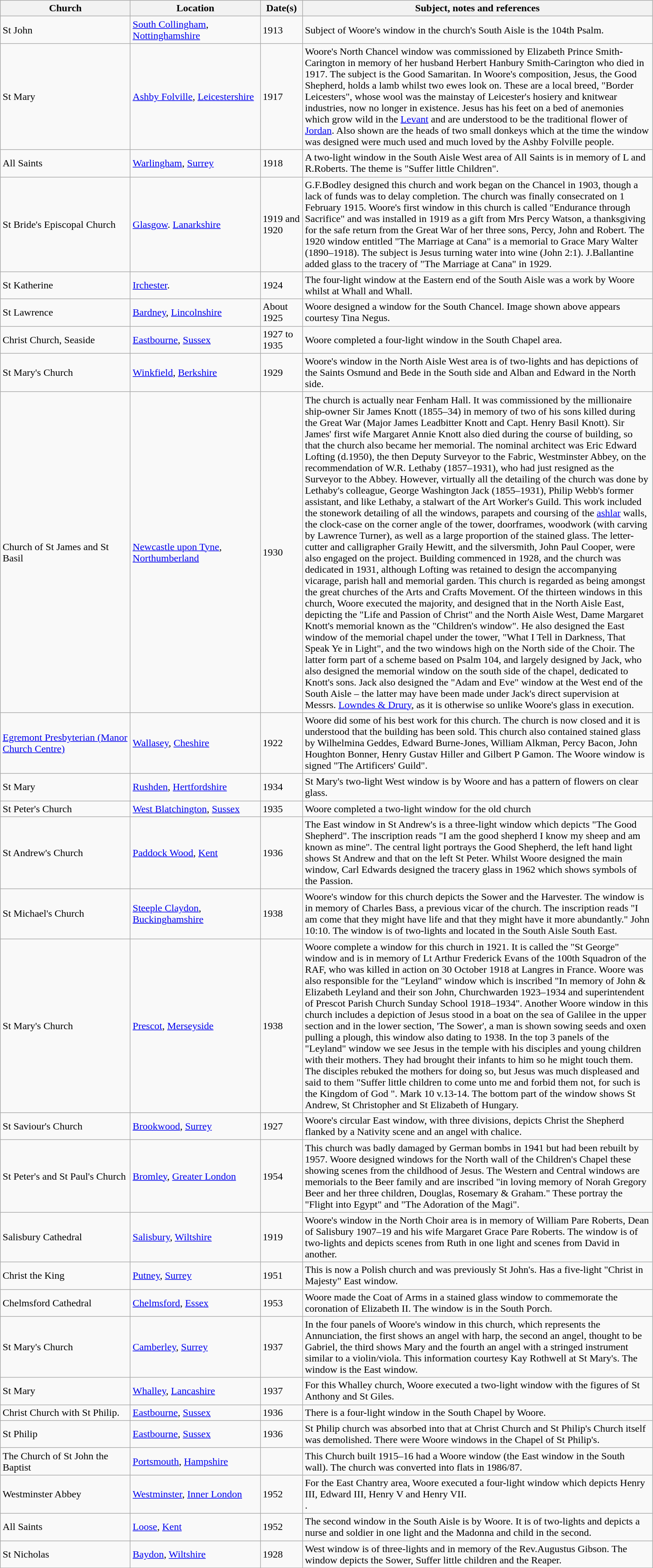<table class="wikitable sortable">
<tr>
<th style="width:200px">Church</th>
<th style="width:200px">Location</th>
<th style="width:60px">Date(s)</th>
<th style="width:550px" class="unsortable">Subject, notes and references</th>
</tr>
<tr>
<td>St John</td>
<td><a href='#'>South Collingham</a>, <a href='#'>Nottinghamshire</a></td>
<td>1913</td>
<td>Subject of Woore's window in the church's South Aisle is the 104th Psalm.</td>
</tr>
<tr>
<td>St Mary</td>
<td><a href='#'>Ashby Folville</a>, <a href='#'>Leicestershire</a></td>
<td>1917</td>
<td>Woore's North Chancel window was commissioned by Elizabeth Prince Smith-Carington in memory of her husband Herbert Hanbury Smith-Carington who died in 1917. The subject is the Good Samaritan.  In Woore's composition, Jesus, the Good Shepherd, holds a lamb whilst two ewes look on.  These are a local breed, "Border Leicesters", whose wool was the mainstay of Leicester's hosiery and knitwear industries, now no longer in existence. Jesus has his feet on a bed of anemonies which grow wild in the <a href='#'>Levant</a> and are understood to be the traditional flower of <a href='#'>Jordan</a>.  Also shown are the heads of two small donkeys which at the time the window was designed were much used and much loved by the Ashby Folville people.</td>
</tr>
<tr>
<td>All Saints</td>
<td><a href='#'>Warlingham</a>, <a href='#'>Surrey</a></td>
<td>1918</td>
<td>A two-light window in the South Aisle West area of All Saints is in memory of L and R.Roberts. The theme is "Suffer little Children".</td>
</tr>
<tr>
<td>St Bride's Episcopal Church</td>
<td><a href='#'>Glasgow</a>. <a href='#'>Lanarkshire</a></td>
<td>1919 and 1920</td>
<td>G.F.Bodley designed this church and work began on the Chancel in 1903, though a lack of funds was to delay completion. The church was finally consecrated on 1 February 1915.  Woore's first window in this church is called "Endurance through Sacrifice" and was installed in 1919 as a gift from Mrs Percy Watson, a thanksgiving for the safe return from the Great War of her three sons, Percy, John and Robert.  The 1920 window entitled "The Marriage at Cana" is a memorial to Grace Mary Walter (1890–1918). The subject is Jesus turning water into wine (John 2:1).  J.Ballantine added glass to the tracery of "The Marriage at Cana" in 1929.</td>
</tr>
<tr>
<td>St Katherine</td>
<td><a href='#'>Irchester</a>.</td>
<td>1924</td>
<td>The four-light window at the Eastern end of the South Aisle was a work by Woore whilst at Whall and Whall.</td>
</tr>
<tr>
<td>St Lawrence</td>
<td><a href='#'>Bardney</a>, <a href='#'>Lincolnshire</a></td>
<td>About 1925</td>
<td>Woore designed a window for the South Chancel.  Image shown above appears courtesy Tina Negus.</td>
</tr>
<tr>
<td>Christ Church, Seaside</td>
<td><a href='#'>Eastbourne</a>, <a href='#'>Sussex</a></td>
<td>1927 to 1935</td>
<td>Woore completed a four-light window in the South Chapel area.</td>
</tr>
<tr>
<td>St Mary's Church</td>
<td><a href='#'>Winkfield</a>, <a href='#'>Berkshire</a></td>
<td>1929</td>
<td>Woore's window in the North Aisle West area is of two-lights and has depictions of the Saints Osmund and Bede in the South side and Alban and Edward in the North side.</td>
</tr>
<tr>
<td>Church of St James and St Basil</td>
<td><a href='#'>Newcastle upon Tyne</a>, <a href='#'>Northumberland</a></td>
<td>1930</td>
<td>The church is actually near Fenham Hall.  It was commissioned by the millionaire ship-owner Sir James Knott (1855–34) in memory of two of his sons killed during the Great War (Major James Leadbitter Knott and Capt. Henry Basil Knott). Sir James' first wife Margaret Annie Knott also died during the course of building, so that the church also became her memorial. The nominal architect was Eric Edward Lofting (d.1950), the then Deputy Surveyor to the Fabric, Westminster Abbey, on the recommendation of W.R. Lethaby (1857–1931), who had just resigned as the Surveyor to the Abbey. However, virtually all the detailing of the church was done by Lethaby's colleague, George Washington Jack (1855–1931), Philip Webb's former assistant, and like Lethaby, a stalwart of the Art Worker's Guild. This work included the stonework detailing of all the windows, parapets and coursing of the <a href='#'>ashlar</a> walls, the clock-case on the corner angle of the tower, doorframes, woodwork (with carving by Lawrence Turner), as well as a large proportion of the stained glass. The letter-cutter and calligrapher Graily Hewitt, and the silversmith, John Paul Cooper, were also engaged on the project. Building commenced in 1928, and the church was dedicated in 1931, although Lofting was retained to design the accompanying vicarage, parish hall and memorial garden. This church is regarded as being amongst the great churches of the Arts and Crafts Movement. Of the thirteen windows in this church, Woore executed the majority, and designed that in the North Aisle East, depicting the "Life and Passion of Christ" and the North Aisle West, Dame Margaret Knott's memorial known as the "Children's window". He also designed the East window of the memorial chapel under the tower, "What I Tell in Darkness, That Speak Ye in Light", and the two windows high on the North side of the Choir.  The latter form part of a scheme based on Psalm 104, and largely designed by Jack, who also designed the memorial window on the south side of the chapel, dedicated to Knott's sons. Jack also designed the "Adam and Eve" window at the West end of the South Aisle – the latter may have been made under Jack's direct supervision at Messrs. <a href='#'>Lowndes & Drury</a>, as it is otherwise so unlike Woore's glass in execution.</td>
</tr>
<tr>
<td><a href='#'>Egremont Presbyterian (Manor Church Centre)</a></td>
<td><a href='#'>Wallasey</a>, <a href='#'>Cheshire</a></td>
<td>1922</td>
<td>Woore did some of his best work for this church. The church is now closed and it is understood that the building has been sold. This church also contained stained glass by Wilhelmina Geddes, Edward Burne-Jones, William Alkman, Percy Bacon, John Houghton Bonner, Henry Gustav Hiller and Gilbert P Gamon. The Woore window is signed "The Artificers' Guild".</td>
</tr>
<tr>
<td>St Mary</td>
<td><a href='#'>Rushden</a>, <a href='#'>Hertfordshire</a></td>
<td>1934</td>
<td>St Mary's two-light West window is by Woore and has a pattern of flowers on clear glass.</td>
</tr>
<tr>
<td>St Peter's Church</td>
<td><a href='#'>West Blatchington</a>, <a href='#'>Sussex</a></td>
<td>1935</td>
<td>Woore completed a two-light window for the old church</td>
</tr>
<tr>
<td>St Andrew's Church</td>
<td><a href='#'>Paddock Wood</a>, <a href='#'>Kent</a></td>
<td>1936</td>
<td>The East window in St Andrew's is a three-light window which depicts "The Good Shepherd".  The inscription reads "I am the good shepherd I know my sheep and am known as mine". The central light portrays the Good Shepherd, the left hand light shows St Andrew and that on the left St Peter. Whilst Woore designed the main window, Carl Edwards designed the tracery glass in 1962 which shows symbols of the Passion.</td>
</tr>
<tr>
<td>St Michael's Church</td>
<td><a href='#'>Steeple Claydon</a>, <a href='#'>Buckinghamshire</a></td>
<td>1938</td>
<td>Woore's window for this church depicts the Sower and the Harvester. The window is in memory of Charles Bass, a previous vicar of the church. The inscription reads "I am come that they might have life and that they might have it more abundantly." John 10:10. The window is of two-lights and located in the South Aisle South East.</td>
</tr>
<tr>
<td>St Mary's Church</td>
<td><a href='#'>Prescot</a>, <a href='#'>Merseyside</a></td>
<td>1938</td>
<td>Woore complete a window for this church in 1921.  It is called the "St George" window and is in memory of Lt Arthur Frederick Evans of the 100th Squadron of the RAF, who was killed in action on 30 October 1918 at Langres in France. Woore was also responsible for the "Leyland" window which is inscribed "In memory of John & Elizabeth Leyland and their son John, Churchwarden 1923–1934 and superintendent of Prescot Parish Church Sunday School 1918–1934".  Another Woore window in this church includes a depiction of Jesus stood in a boat on the sea of Galilee in the upper section and in the lower section, 'The Sower', a man is shown sowing seeds and oxen pulling a plough, this window also dating to 1938. In the top 3 panels of the "Leyland" window we see Jesus in the temple with his disciples and young children with their mothers. They had brought their infants to him so he might touch them. The disciples rebuked the mothers for doing so, but Jesus was much displeased and said to them "Suffer little children to come unto me and forbid them not, for such is the Kingdom of God ". Mark 10 v.13-14. The bottom part of the window shows St Andrew, St Christopher and St Elizabeth of Hungary.</td>
</tr>
<tr>
<td>St Saviour's Church</td>
<td><a href='#'>Brookwood</a>, <a href='#'>Surrey</a></td>
<td>1927</td>
<td>Woore's circular East window, with three divisions, depicts Christ the Shepherd flanked by a Nativity scene and an angel with chalice.<br></td>
</tr>
<tr>
<td>St Peter's and St Paul's Church</td>
<td><a href='#'>Bromley</a>, <a href='#'>Greater London</a></td>
<td>1954</td>
<td>This church was badly damaged by German bombs in 1941 but had been rebuilt by 1957.  Woore designed windows for the North wall of the Children's Chapel these showing scenes from the childhood of Jesus. The Western and Central windows are memorials to the Beer family and are inscribed "in loving memory of Norah Gregory Beer and her three children, Douglas, Rosemary & Graham." These portray the "Flight into Egypt" and "The Adoration of the Magi".</td>
</tr>
<tr>
<td>Salisbury Cathedral</td>
<td><a href='#'>Salisbury</a>, <a href='#'>Wiltshire</a></td>
<td>1919</td>
<td>Woore's window in the North Choir area is in memory of William Pare Roberts, Dean of Salisbury 1907–19 and his wife Margaret Grace Pare Roberts.   The window is of two-lights and depicts scenes from Ruth in one light and scenes from David in another.</td>
</tr>
<tr>
<td>Christ the King</td>
<td><a href='#'>Putney</a>, <a href='#'>Surrey</a></td>
<td>1951</td>
<td>This is now a Polish church and was previously St John's. Has a five-light "Christ in Majesty" East window.</td>
</tr>
<tr>
<td>Chelmsford Cathedral</td>
<td><a href='#'>Chelmsford</a>, <a href='#'>Essex</a></td>
<td>1953</td>
<td>Woore made the Coat of Arms in a stained glass window to commemorate the coronation of Elizabeth II.  The window is in the South Porch.</td>
</tr>
<tr>
<td>St Mary's Church</td>
<td><a href='#'>Camberley</a>, <a href='#'>Surrey</a></td>
<td>1937</td>
<td>In the four panels of Woore's window in this church, which represents the Annunciation, the first shows an angel with harp, the second an angel, thought to be Gabriel, the third shows Mary and the fourth an angel with a stringed instrument similar to a violin/viola. This information courtesy Kay Rothwell at St Mary's. The window is the East window.</td>
</tr>
<tr>
<td>St Mary</td>
<td><a href='#'>Whalley</a>, <a href='#'>Lancashire</a></td>
<td>1937</td>
<td>For this Whalley church, Woore executed a two-light window with the figures of St Anthony and St Giles.</td>
</tr>
<tr>
<td>Christ Church with St Philip.</td>
<td><a href='#'>Eastbourne</a>, <a href='#'>Sussex</a></td>
<td>1936</td>
<td>There is a four-light window in the South Chapel by Woore.</td>
</tr>
<tr>
<td>St Philip</td>
<td><a href='#'>Eastbourne</a>, <a href='#'>Sussex</a></td>
<td>1936</td>
<td>St Philip church was absorbed into that at Christ Church and St Philip's Church itself was demolished. There were Woore windows in the Chapel of St Philip's.</td>
</tr>
<tr>
<td>The Church of St John the Baptist</td>
<td><a href='#'>Portsmouth</a>, <a href='#'>Hampshire</a></td>
<td></td>
<td>This Church built 1915–16 had a Woore window (the East window in the South wall). The church was converted into flats in 1986/87.</td>
</tr>
<tr>
<td>Westminster Abbey</td>
<td><a href='#'>Westminster</a>, <a href='#'>Inner London</a></td>
<td>1952</td>
<td>For the East Chantry area, Woore executed a four-light window which depicts Henry III, Edward III, Henry V and Henry VII.<br>.</td>
</tr>
<tr>
<td>All Saints</td>
<td><a href='#'>Loose</a>, <a href='#'>Kent</a></td>
<td>1952</td>
<td>The second window in the South Aisle is by Woore. It is of two-lights and depicts a nurse and soldier in one light and the Madonna and child in the second.</td>
</tr>
<tr>
<td>St Nicholas</td>
<td><a href='#'>Baydon</a>, <a href='#'>Wiltshire</a></td>
<td>1928</td>
<td>West window is of three-lights and in memory of the Rev.Augustus Gibson. The window depicts the Sower, Suffer little children and the Reaper.</td>
</tr>
</table>
